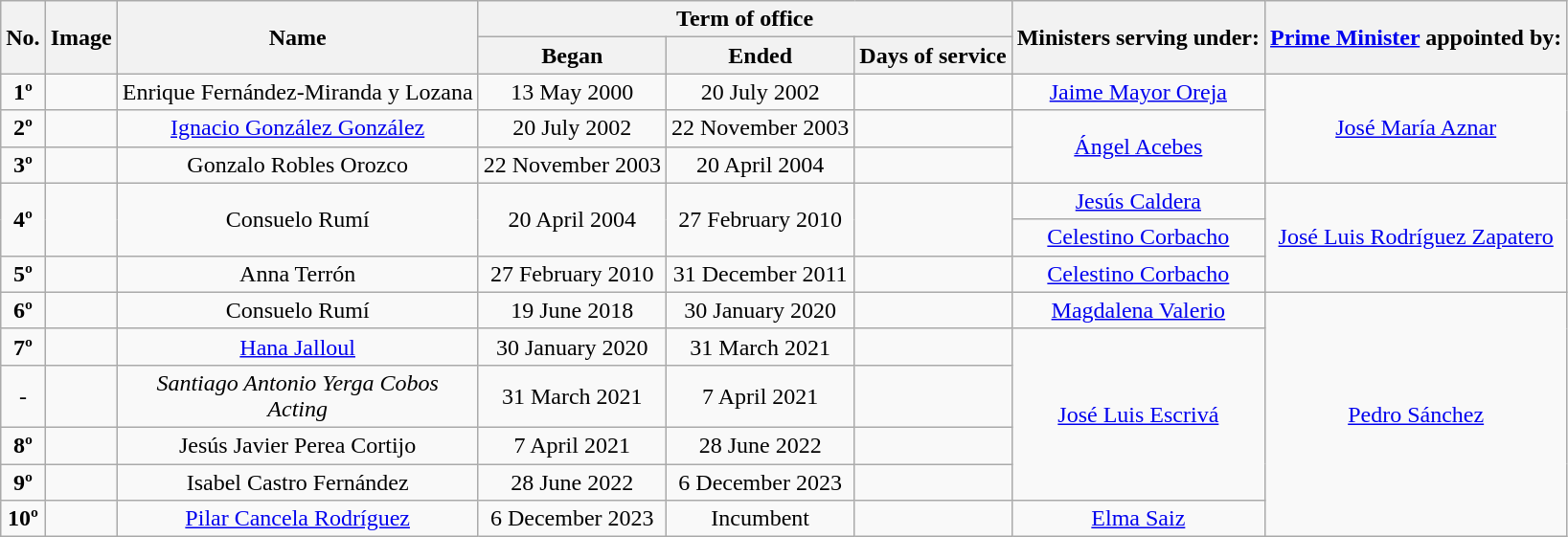<table class="wikitable sortable" style="clear:right; text-align:center">
<tr>
<th rowspan="2">No.</th>
<th rowspan="2">Image</th>
<th rowspan="2">Name</th>
<th colspan="3">Term of office</th>
<th rowspan="2">Ministers serving under:</th>
<th rowspan="2"><a href='#'>Prime Minister</a> appointed by:</th>
</tr>
<tr>
<th>Began</th>
<th>Ended</th>
<th>Days of service</th>
</tr>
<tr>
<td><strong>1º</strong></td>
<td></td>
<td>Enrique Fernández-Miranda y Lozana</td>
<td>13 May 2000</td>
<td>20 July 2002</td>
<td></td>
<td><a href='#'>Jaime Mayor Oreja</a></td>
<td rowspan="3"><a href='#'>José María Aznar</a></td>
</tr>
<tr>
<td><strong>2º</strong></td>
<td></td>
<td><a href='#'>Ignacio González González</a></td>
<td>20 July 2002</td>
<td>22 November 2003</td>
<td></td>
<td rowspan="2"><a href='#'>Ángel Acebes</a></td>
</tr>
<tr>
<td><strong>3º</strong></td>
<td></td>
<td>Gonzalo Robles Orozco</td>
<td>22 November 2003</td>
<td>20 April 2004</td>
<td></td>
</tr>
<tr>
<td rowspan="2"><strong>4º</strong></td>
<td rowspan="2"></td>
<td rowspan="2">Consuelo Rumí</td>
<td rowspan="2">20 April 2004</td>
<td rowspan="2">27 February 2010</td>
<td rowspan="2"></td>
<td><a href='#'>Jesús Caldera</a></td>
<td rowspan="3"><a href='#'>José Luis Rodríguez Zapatero</a></td>
</tr>
<tr>
<td><a href='#'>Celestino Corbacho</a></td>
</tr>
<tr>
<td><strong>5º</strong></td>
<td></td>
<td>Anna Terrón</td>
<td>27 February 2010</td>
<td>31 December 2011</td>
<td></td>
<td><a href='#'>Celestino Corbacho</a></td>
</tr>
<tr>
<td><strong>6º</strong></td>
<td></td>
<td>Consuelo Rumí</td>
<td>19 June 2018</td>
<td>30 January 2020</td>
<td></td>
<td><a href='#'>Magdalena Valerio</a></td>
<td rowspan="6"><a href='#'>Pedro Sánchez</a></td>
</tr>
<tr>
<td><strong>7º</strong></td>
<td></td>
<td><a href='#'>Hana Jalloul</a></td>
<td>30 January 2020</td>
<td>31 March 2021</td>
<td></td>
<td rowspan="4"><a href='#'>José Luis Escrivá</a></td>
</tr>
<tr>
<td>-</td>
<td></td>
<td><em>Santiago Antonio Yerga Cobos<br>Acting</em></td>
<td>31 March 2021</td>
<td>7 April 2021</td>
<td></td>
</tr>
<tr>
<td><strong>8º</strong></td>
<td></td>
<td>Jesús Javier Perea Cortijo</td>
<td>7 April 2021</td>
<td>28 June 2022</td>
<td></td>
</tr>
<tr>
<td><strong>9º</strong></td>
<td></td>
<td>Isabel Castro Fernández</td>
<td>28 June 2022</td>
<td>6 December 2023</td>
<td></td>
</tr>
<tr>
<td><strong>10º</strong></td>
<td></td>
<td><a href='#'>Pilar Cancela Rodríguez</a></td>
<td>6 December 2023</td>
<td>Incumbent</td>
<td></td>
<td><a href='#'>Elma Saiz</a></td>
</tr>
</table>
